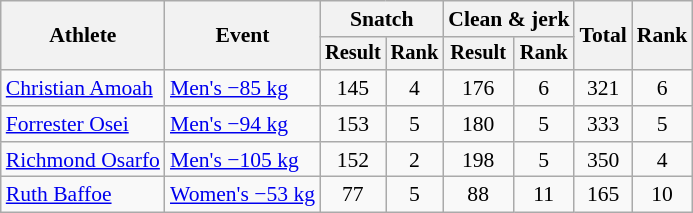<table class="wikitable" style="font-size:90%">
<tr>
<th rowspan=2>Athlete</th>
<th rowspan=2>Event</th>
<th colspan="2">Snatch</th>
<th colspan="2">Clean & jerk</th>
<th rowspan="2">Total</th>
<th rowspan="2">Rank</th>
</tr>
<tr style="font-size:95%">
<th>Result</th>
<th>Rank</th>
<th>Result</th>
<th>Rank</th>
</tr>
<tr align=center>
<td align=left><a href='#'>Christian Amoah</a></td>
<td align=left><a href='#'>Men's −85 kg</a></td>
<td>145</td>
<td>4</td>
<td>176</td>
<td>6</td>
<td>321</td>
<td>6</td>
</tr>
<tr align=center>
<td align=left><a href='#'>Forrester Osei</a></td>
<td align=left><a href='#'>Men's −94 kg</a></td>
<td>153</td>
<td>5</td>
<td>180</td>
<td>5</td>
<td>333</td>
<td>5</td>
</tr>
<tr align=center>
<td align=left><a href='#'>Richmond Osarfo</a></td>
<td align=left><a href='#'>Men's −105 kg</a></td>
<td>152</td>
<td>2</td>
<td>198</td>
<td>5</td>
<td>350</td>
<td>4</td>
</tr>
<tr align=center>
<td align=left><a href='#'>Ruth Baffoe</a></td>
<td align=left><a href='#'>Women's −53 kg</a></td>
<td>77</td>
<td>5</td>
<td>88</td>
<td>11</td>
<td>165</td>
<td>10</td>
</tr>
</table>
